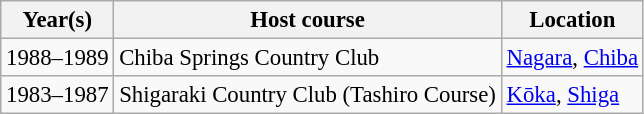<table class=wikitable style="font-size:95%">
<tr>
<th>Year(s)</th>
<th>Host course</th>
<th>Location</th>
</tr>
<tr>
<td>1988–1989</td>
<td>Chiba Springs Country Club</td>
<td><a href='#'>Nagara</a>, <a href='#'>Chiba</a></td>
</tr>
<tr>
<td>1983–1987</td>
<td>Shigaraki Country Club (Tashiro Course)</td>
<td><a href='#'>Kōka</a>, <a href='#'>Shiga</a></td>
</tr>
</table>
